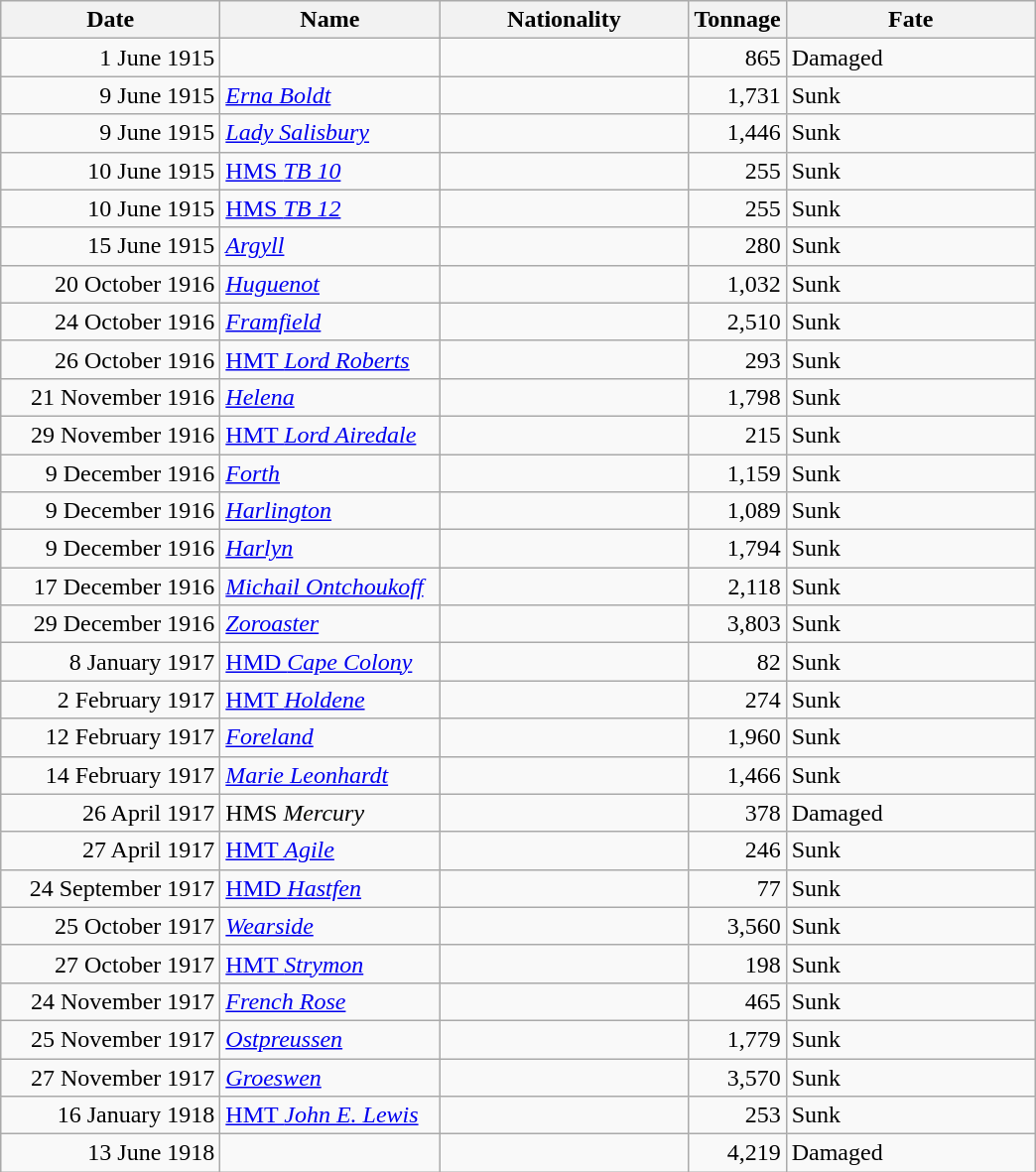<table class="wikitable sortable">
<tr>
<th width="140px">Date</th>
<th width="140px">Name</th>
<th width="160px">Nationality</th>
<th width="25px">Tonnage</th>
<th width="160px">Fate</th>
</tr>
<tr>
<td align="right">1 June 1915</td>
<td align="left"></td>
<td align="left"></td>
<td align="right">865</td>
<td align="left">Damaged</td>
</tr>
<tr>
<td align="right">9 June 1915</td>
<td align="left"><a href='#'><em>Erna Boldt</em></a></td>
<td align="left"></td>
<td align="right">1,731</td>
<td align="left">Sunk</td>
</tr>
<tr>
<td align="right">9 June 1915</td>
<td align="left"><a href='#'><em>Lady Salisbury</em></a></td>
<td align="left"></td>
<td align="right">1,446</td>
<td align="left">Sunk</td>
</tr>
<tr>
<td align="right">10 June 1915</td>
<td align="left"><a href='#'>HMS <em>TB 10</em></a></td>
<td align="left"></td>
<td align="right">255</td>
<td align="left">Sunk</td>
</tr>
<tr>
<td align="right">10 June 1915</td>
<td align="left"><a href='#'>HMS <em>TB 12</em></a></td>
<td align="left"></td>
<td align="right">255</td>
<td align="left">Sunk</td>
</tr>
<tr>
<td align="right">15 June 1915</td>
<td align="left"><a href='#'><em>Argyll</em></a></td>
<td align="left"></td>
<td align="right">280</td>
<td align="left">Sunk</td>
</tr>
<tr>
<td align="right">20 October 1916</td>
<td align="left"><a href='#'><em>Huguenot</em></a></td>
<td align="left"></td>
<td align="right">1,032</td>
<td align="left">Sunk</td>
</tr>
<tr>
<td align="right">24 October 1916</td>
<td align="left"><a href='#'><em>Framfield</em></a></td>
<td align="left"></td>
<td align="right">2,510</td>
<td align="left">Sunk</td>
</tr>
<tr>
<td align="right">26 October 1916</td>
<td align="left"><a href='#'>HMT <em>Lord Roberts</em></a></td>
<td align="left"></td>
<td align="right">293</td>
<td align="left">Sunk</td>
</tr>
<tr>
<td align="right">21 November 1916</td>
<td align="left"><a href='#'><em>Helena</em></a></td>
<td align="left"></td>
<td align="right">1,798</td>
<td align="left">Sunk</td>
</tr>
<tr>
<td align="right">29 November 1916</td>
<td align="left"><a href='#'>HMT <em>Lord Airedale</em></a></td>
<td align="left"></td>
<td align="right">215</td>
<td align="left">Sunk</td>
</tr>
<tr>
<td align="right">9 December 1916</td>
<td align="left"><a href='#'><em>Forth</em></a></td>
<td align="left"></td>
<td align="right">1,159</td>
<td align="left">Sunk</td>
</tr>
<tr>
<td align="right">9 December 1916</td>
<td align="left"><a href='#'><em>Harlington</em></a></td>
<td align="left"></td>
<td align="right">1,089</td>
<td align="left">Sunk</td>
</tr>
<tr>
<td align="right">9 December 1916</td>
<td align="left"><a href='#'><em>Harlyn</em></a></td>
<td align="left"></td>
<td align="right">1,794</td>
<td align="left">Sunk</td>
</tr>
<tr>
<td align="right">17 December 1916</td>
<td align="left"><a href='#'><em>Michail Ontchoukoff</em></a></td>
<td align="left"></td>
<td align="right">2,118</td>
<td align="left">Sunk</td>
</tr>
<tr>
<td align="right">29 December 1916</td>
<td align="left"><a href='#'><em>Zoroaster</em></a></td>
<td align="left"></td>
<td align="right">3,803</td>
<td align="left">Sunk</td>
</tr>
<tr>
<td align="right">8 January 1917</td>
<td align="left"><a href='#'>HMD <em>Cape Colony</em></a></td>
<td align="left"></td>
<td align="right">82</td>
<td align="left">Sunk</td>
</tr>
<tr>
<td align="right">2 February 1917</td>
<td align="left"><a href='#'>HMT <em>Holdene</em></a></td>
<td align="left"></td>
<td align="right">274</td>
<td align="left">Sunk</td>
</tr>
<tr>
<td align="right">12 February 1917</td>
<td align="left"><a href='#'><em>Foreland</em></a></td>
<td align="left"></td>
<td align="right">1,960</td>
<td align="left">Sunk</td>
</tr>
<tr>
<td align="right">14 February 1917</td>
<td align="left"><a href='#'><em>Marie Leonhardt</em></a></td>
<td align="left"></td>
<td align="right">1,466</td>
<td align="left">Sunk</td>
</tr>
<tr>
<td align="right">26 April 1917</td>
<td align="left">HMS <em>Mercury</em></td>
<td align="left"></td>
<td align="right">378</td>
<td align="left">Damaged</td>
</tr>
<tr>
<td align="right">27 April 1917</td>
<td align="left"><a href='#'>HMT <em>Agile</em></a></td>
<td align="left"></td>
<td align="right">246</td>
<td align="left">Sunk</td>
</tr>
<tr>
<td align="right">24 September 1917</td>
<td align="left"><a href='#'>HMD <em>Hastfen</em></a></td>
<td align="left"></td>
<td align="right">77</td>
<td align="left">Sunk</td>
</tr>
<tr>
<td align="right">25 October 1917</td>
<td align="left"><a href='#'><em>Wearside</em></a></td>
<td align="left"></td>
<td align="right">3,560</td>
<td align="left">Sunk</td>
</tr>
<tr>
<td align="right">27 October 1917</td>
<td align="left"><a href='#'>HMT <em>Strymon</em></a></td>
<td align="left"></td>
<td align="right">198</td>
<td align="left">Sunk</td>
</tr>
<tr>
<td align="right">24 November 1917</td>
<td align="left"><a href='#'><em>French Rose</em></a></td>
<td align="left"></td>
<td align="right">465</td>
<td align="left">Sunk</td>
</tr>
<tr>
<td align="right">25 November 1917</td>
<td align="left"><a href='#'><em>Ostpreussen</em></a></td>
<td align="left"></td>
<td align="right">1,779</td>
<td align="left">Sunk</td>
</tr>
<tr>
<td align="right">27 November 1917</td>
<td align="left"><a href='#'><em>Groeswen</em></a></td>
<td align="left"></td>
<td align="right">3,570</td>
<td align="left">Sunk</td>
</tr>
<tr>
<td align="right">16 January 1918</td>
<td align="left"><a href='#'>HMT <em>John E. Lewis</em></a></td>
<td align="left"></td>
<td align="right">253</td>
<td align="left">Sunk</td>
</tr>
<tr>
<td align="right">13 June 1918</td>
<td align="left"></td>
<td align="left"></td>
<td align="right">4,219</td>
<td align="left">Damaged</td>
</tr>
</table>
